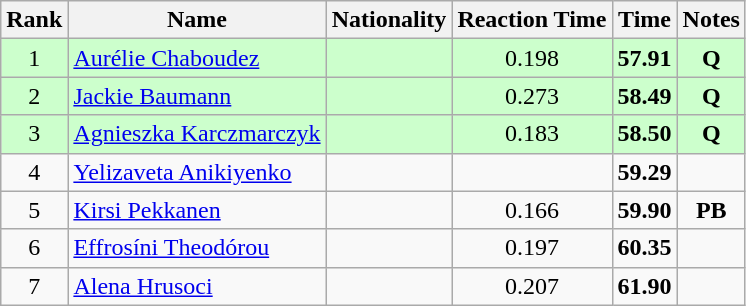<table class="wikitable sortable" style="text-align:center">
<tr>
<th>Rank</th>
<th>Name</th>
<th>Nationality</th>
<th>Reaction Time</th>
<th>Time</th>
<th>Notes</th>
</tr>
<tr bgcolor=ccffcc>
<td>1</td>
<td align=left><a href='#'>Aurélie Chaboudez</a></td>
<td align=left></td>
<td>0.198</td>
<td><strong>57.91</strong></td>
<td><strong>Q</strong></td>
</tr>
<tr bgcolor=ccffcc>
<td>2</td>
<td align=left><a href='#'>Jackie Baumann</a></td>
<td align=left></td>
<td>0.273</td>
<td><strong>58.49</strong></td>
<td><strong>Q</strong></td>
</tr>
<tr bgcolor=ccffcc>
<td>3</td>
<td align=left><a href='#'>Agnieszka Karczmarczyk</a></td>
<td align=left></td>
<td>0.183</td>
<td><strong>58.50</strong></td>
<td><strong>Q</strong></td>
</tr>
<tr>
<td>4</td>
<td align=left><a href='#'>Yelizaveta Anikiyenko</a></td>
<td align=left></td>
<td></td>
<td><strong>59.29</strong></td>
<td></td>
</tr>
<tr>
<td>5</td>
<td align=left><a href='#'>Kirsi Pekkanen</a></td>
<td align=left></td>
<td>0.166</td>
<td><strong>59.90</strong></td>
<td><strong>PB</strong></td>
</tr>
<tr>
<td>6</td>
<td align=left><a href='#'>Effrosíni Theodórou</a></td>
<td align=left></td>
<td>0.197</td>
<td><strong>60.35</strong></td>
<td></td>
</tr>
<tr>
<td>7</td>
<td align=left><a href='#'>Alena Hrusoci</a></td>
<td align=left></td>
<td>0.207</td>
<td><strong>61.90</strong></td>
<td></td>
</tr>
</table>
